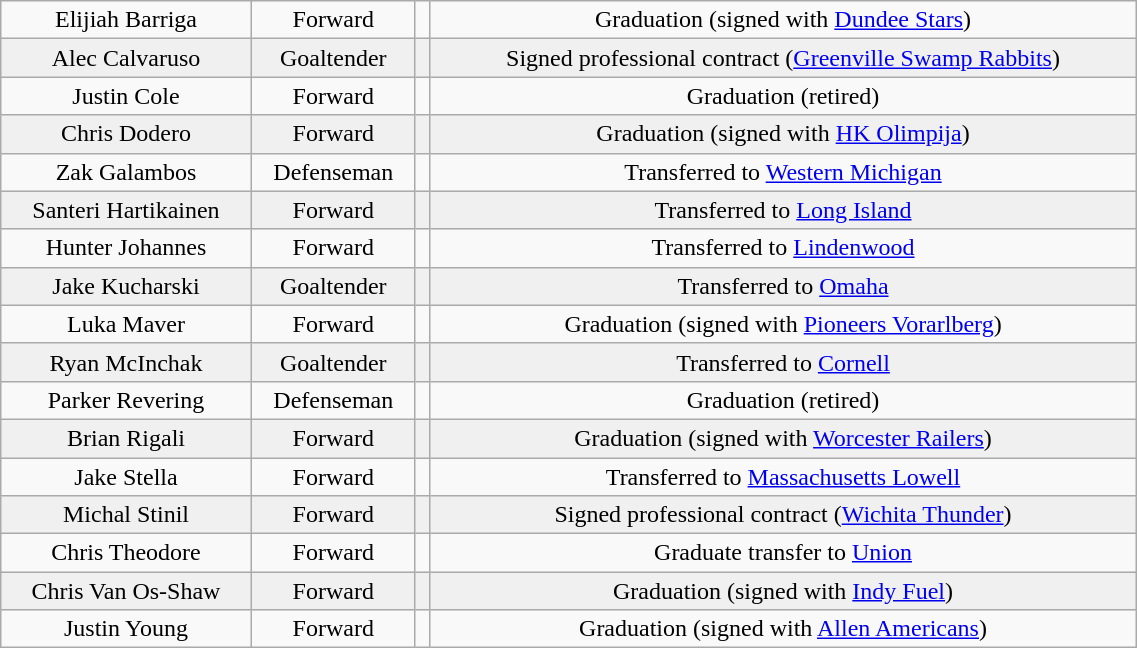<table class="wikitable" width="60%">
<tr align="center" bgcolor="">
<td>Elijiah Barriga</td>
<td>Forward</td>
<td></td>
<td>Graduation (signed with <a href='#'>Dundee Stars</a>)</td>
</tr>
<tr align="center" bgcolor="f0f0f0">
<td>Alec Calvaruso</td>
<td>Goaltender</td>
<td></td>
<td>Signed professional contract (<a href='#'>Greenville Swamp Rabbits</a>)</td>
</tr>
<tr align="center" bgcolor="">
<td>Justin Cole</td>
<td>Forward</td>
<td></td>
<td>Graduation (retired)</td>
</tr>
<tr align="center" bgcolor="f0f0f0">
<td>Chris Dodero</td>
<td>Forward</td>
<td></td>
<td>Graduation (signed with <a href='#'>HK Olimpija</a>)</td>
</tr>
<tr align="center" bgcolor="">
<td>Zak Galambos</td>
<td>Defenseman</td>
<td></td>
<td>Transferred to <a href='#'>Western Michigan</a></td>
</tr>
<tr align="center" bgcolor="f0f0f0">
<td>Santeri Hartikainen</td>
<td>Forward</td>
<td></td>
<td>Transferred to <a href='#'>Long Island</a></td>
</tr>
<tr align="center" bgcolor="">
<td>Hunter Johannes</td>
<td>Forward</td>
<td></td>
<td>Transferred to <a href='#'>Lindenwood</a></td>
</tr>
<tr align="center" bgcolor="f0f0f0">
<td>Jake Kucharski</td>
<td>Goaltender</td>
<td></td>
<td>Transferred to <a href='#'>Omaha</a></td>
</tr>
<tr align="center" bgcolor="">
<td>Luka Maver</td>
<td>Forward</td>
<td></td>
<td>Graduation (signed with <a href='#'>Pioneers Vorarlberg</a>)</td>
</tr>
<tr align="center" bgcolor="f0f0f0">
<td>Ryan McInchak</td>
<td>Goaltender</td>
<td></td>
<td>Transferred to <a href='#'>Cornell</a></td>
</tr>
<tr align="center" bgcolor="">
<td>Parker Revering</td>
<td>Defenseman</td>
<td></td>
<td>Graduation (retired)</td>
</tr>
<tr align="center" bgcolor="f0f0f0">
<td>Brian Rigali</td>
<td>Forward</td>
<td></td>
<td>Graduation (signed with <a href='#'>Worcester Railers</a>)</td>
</tr>
<tr align="center" bgcolor="">
<td>Jake Stella</td>
<td>Forward</td>
<td></td>
<td>Transferred to <a href='#'>Massachusetts Lowell</a></td>
</tr>
<tr align="center" bgcolor="f0f0f0">
<td>Michal Stinil</td>
<td>Forward</td>
<td></td>
<td>Signed professional contract (<a href='#'>Wichita Thunder</a>)</td>
</tr>
<tr align="center" bgcolor="">
<td>Chris Theodore</td>
<td>Forward</td>
<td></td>
<td>Graduate transfer to <a href='#'>Union</a></td>
</tr>
<tr align="center" bgcolor="f0f0f0">
<td>Chris Van Os-Shaw</td>
<td>Forward</td>
<td></td>
<td>Graduation (signed with <a href='#'>Indy Fuel</a>)</td>
</tr>
<tr align="center" bgcolor="">
<td>Justin Young</td>
<td>Forward</td>
<td></td>
<td>Graduation (signed with <a href='#'>Allen Americans</a>)</td>
</tr>
</table>
